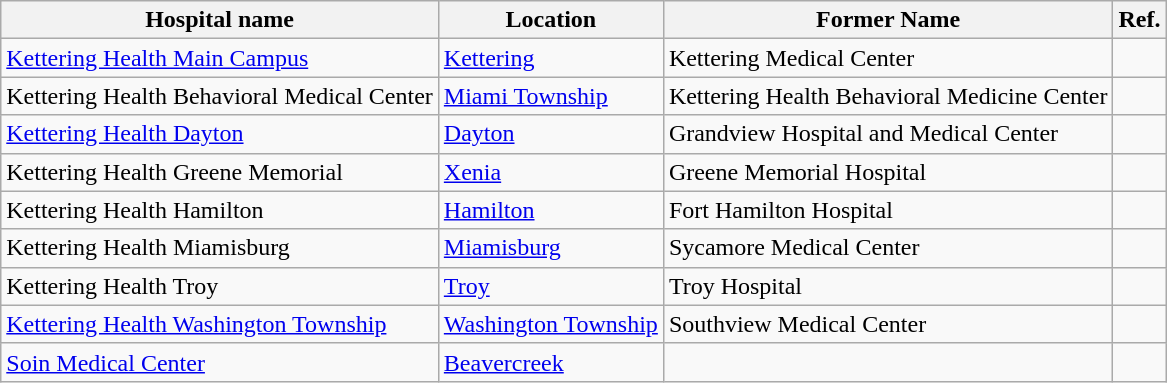<table class="wikitable">
<tr>
<th>Hospital name</th>
<th>Location</th>
<th>Former Name</th>
<th>Ref.</th>
</tr>
<tr>
<td><a href='#'>Kettering Health Main Campus</a></td>
<td><a href='#'>Kettering</a></td>
<td>Kettering Medical Center</td>
<td></td>
</tr>
<tr>
<td>Kettering Health Behavioral Medical Center</td>
<td><a href='#'>Miami Township</a></td>
<td>Kettering Health Behavioral Medicine Center</td>
<td></td>
</tr>
<tr>
<td><a href='#'>Kettering Health Dayton</a></td>
<td><a href='#'>Dayton</a></td>
<td>Grandview Hospital and Medical Center</td>
<td></td>
</tr>
<tr>
<td>Kettering Health Greene Memorial</td>
<td><a href='#'>Xenia</a></td>
<td>Greene Memorial Hospital</td>
<td></td>
</tr>
<tr>
<td>Kettering Health Hamilton</td>
<td><a href='#'>Hamilton</a></td>
<td>Fort Hamilton Hospital</td>
<td></td>
</tr>
<tr>
<td>Kettering Health Miamisburg</td>
<td><a href='#'>Miamisburg</a></td>
<td>Sycamore Medical Center</td>
<td></td>
</tr>
<tr>
<td>Kettering Health Troy</td>
<td><a href='#'>Troy</a></td>
<td>Troy Hospital</td>
<td></td>
</tr>
<tr>
<td><a href='#'>Kettering Health Washington Township</a></td>
<td><a href='#'>Washington Township</a></td>
<td>Southview Medical Center</td>
<td></td>
</tr>
<tr>
<td><a href='#'>Soin Medical Center</a></td>
<td><a href='#'>Beavercreek</a></td>
<td></td>
<td></td>
</tr>
</table>
